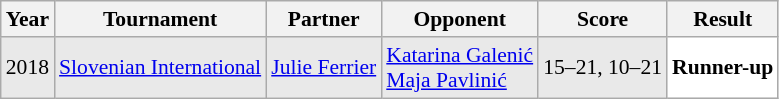<table class="sortable wikitable" style="font-size: 90%;">
<tr>
<th>Year</th>
<th>Tournament</th>
<th>Partner</th>
<th>Opponent</th>
<th>Score</th>
<th>Result</th>
</tr>
<tr style="background:#E9E9E9">
<td align="center">2018</td>
<td align="left"><a href='#'>Slovenian International</a></td>
<td align="left"> <a href='#'>Julie Ferrier</a></td>
<td align="left"> <a href='#'>Katarina Galenić</a><br> <a href='#'>Maja Pavlinić</a></td>
<td align="left">15–21, 10–21</td>
<td style="text-align:left; background:white"> <strong>Runner-up</strong></td>
</tr>
</table>
